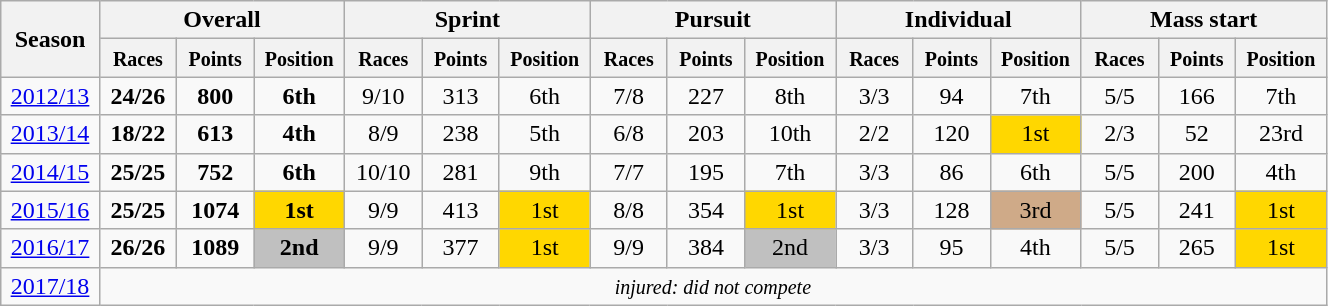<table class="wikitable" style="text-align:center;" width="70%">
<tr class="hintergrundfarbe5">
<th rowspan="2" style="width:4%;">Season</th>
<th colspan="3">Overall</th>
<th colspan="3">Sprint</th>
<th colspan="3">Pursuit</th>
<th colspan="3">Individual</th>
<th colspan="3">Mass start</th>
</tr>
<tr class="hintergrundfarbe5">
<th style="width:5%;"><small>Races</small></th>
<th style="width:5%;"><small>Points</small></th>
<th style="width:5%;"><small>Position</small></th>
<th style="width:5%;"><small>Races</small></th>
<th style="width:5%;"><small>Points</small></th>
<th style="width:5%;"><small>Position</small></th>
<th style="width:5%;"><small>Races</small></th>
<th style="width:5%;"><small>Points</small></th>
<th style="width:5%;"><small>Position</small></th>
<th style="width:5%;"><small>Races</small></th>
<th style="width:5%;"><small>Points</small></th>
<th style="width:5%;"><small>Position</small></th>
<th style="width:5%;"><small>Races</small></th>
<th style="width:5%;"><small>Points</small></th>
<th style="width:5%;"><small>Position</small></th>
</tr>
<tr>
<td><a href='#'>2012/13</a></td>
<td><strong>24/26</strong></td>
<td><strong>800</strong></td>
<td><strong>6th</strong></td>
<td>9/10</td>
<td>313</td>
<td>6th</td>
<td>7/8</td>
<td>227</td>
<td>8th</td>
<td>3/3</td>
<td>94</td>
<td>7th</td>
<td>5/5</td>
<td>166</td>
<td>7th</td>
</tr>
<tr>
<td><a href='#'>2013/14</a></td>
<td><strong>18/22</strong></td>
<td><strong>613</strong></td>
<td><strong>4th</strong></td>
<td>8/9</td>
<td>238</td>
<td>5th</td>
<td>6/8</td>
<td>203</td>
<td>10th</td>
<td>2/2</td>
<td>120</td>
<td style="background:gold;">1st</td>
<td>2/3</td>
<td>52</td>
<td>23rd</td>
</tr>
<tr>
<td><a href='#'>2014/15</a></td>
<td><strong>25/25</strong></td>
<td><strong>752</strong></td>
<td><strong>6th</strong></td>
<td>10/10</td>
<td>281</td>
<td>9th</td>
<td>7/7</td>
<td>195</td>
<td>7th</td>
<td>3/3</td>
<td>86</td>
<td>6th</td>
<td>5/5</td>
<td>200</td>
<td>4th</td>
</tr>
<tr>
<td><a href='#'>2015/16</a></td>
<td><strong>25/25</strong></td>
<td><strong>1074</strong></td>
<td style="background:gold;"><strong>1st</strong></td>
<td>9/9</td>
<td>413</td>
<td style="background:gold;">1st</td>
<td>8/8</td>
<td>354</td>
<td style="background:gold;">1st</td>
<td>3/3</td>
<td>128</td>
<td style="background:#cfaa88;">3rd</td>
<td>5/5</td>
<td>241</td>
<td style="background:gold;">1st</td>
</tr>
<tr>
<td><a href='#'>2016/17</a></td>
<td><strong>26/26</strong></td>
<td><strong>1089</strong></td>
<td style="background:silver;"><strong>2nd</strong></td>
<td>9/9</td>
<td>377</td>
<td style="background:gold;">1st</td>
<td>9/9</td>
<td>384</td>
<td style="background:silver;">2nd</td>
<td>3/3</td>
<td>95</td>
<td>4th</td>
<td>5/5</td>
<td>265</td>
<td style="background:gold;">1st</td>
</tr>
<tr>
<td><a href='#'>2017/18</a></td>
<td colspan=15><small><em>injured: did not compete</em></small></td>
</tr>
</table>
